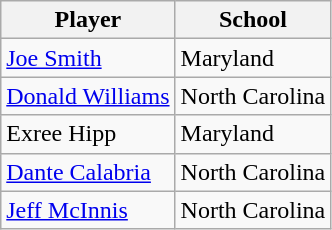<table class="wikitable sortable">
<tr>
<th>Player</th>
<th>School</th>
</tr>
<tr>
<td><a href='#'>Joe Smith</a></td>
<td>Maryland</td>
</tr>
<tr>
<td><a href='#'>Donald Williams</a></td>
<td>North Carolina</td>
</tr>
<tr>
<td>Exree Hipp</td>
<td>Maryland</td>
</tr>
<tr>
<td><a href='#'>Dante Calabria</a></td>
<td>North Carolina</td>
</tr>
<tr>
<td><a href='#'>Jeff McInnis</a></td>
<td>North Carolina</td>
</tr>
</table>
